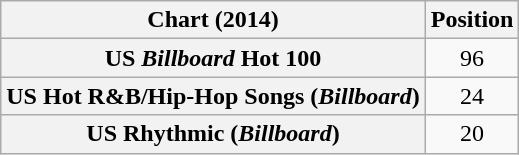<table class="wikitable plainrowheaders" style="text-align:center">
<tr>
<th scope="col">Chart (2014)</th>
<th scope="col">Position</th>
</tr>
<tr>
<th scope="row">US <em>Billboard</em> Hot 100</th>
<td>96</td>
</tr>
<tr>
<th scope="row">US Hot R&B/Hip-Hop Songs (<em>Billboard</em>)</th>
<td>24</td>
</tr>
<tr>
<th scope="row">US Rhythmic (<em>Billboard</em>)</th>
<td>20</td>
</tr>
</table>
